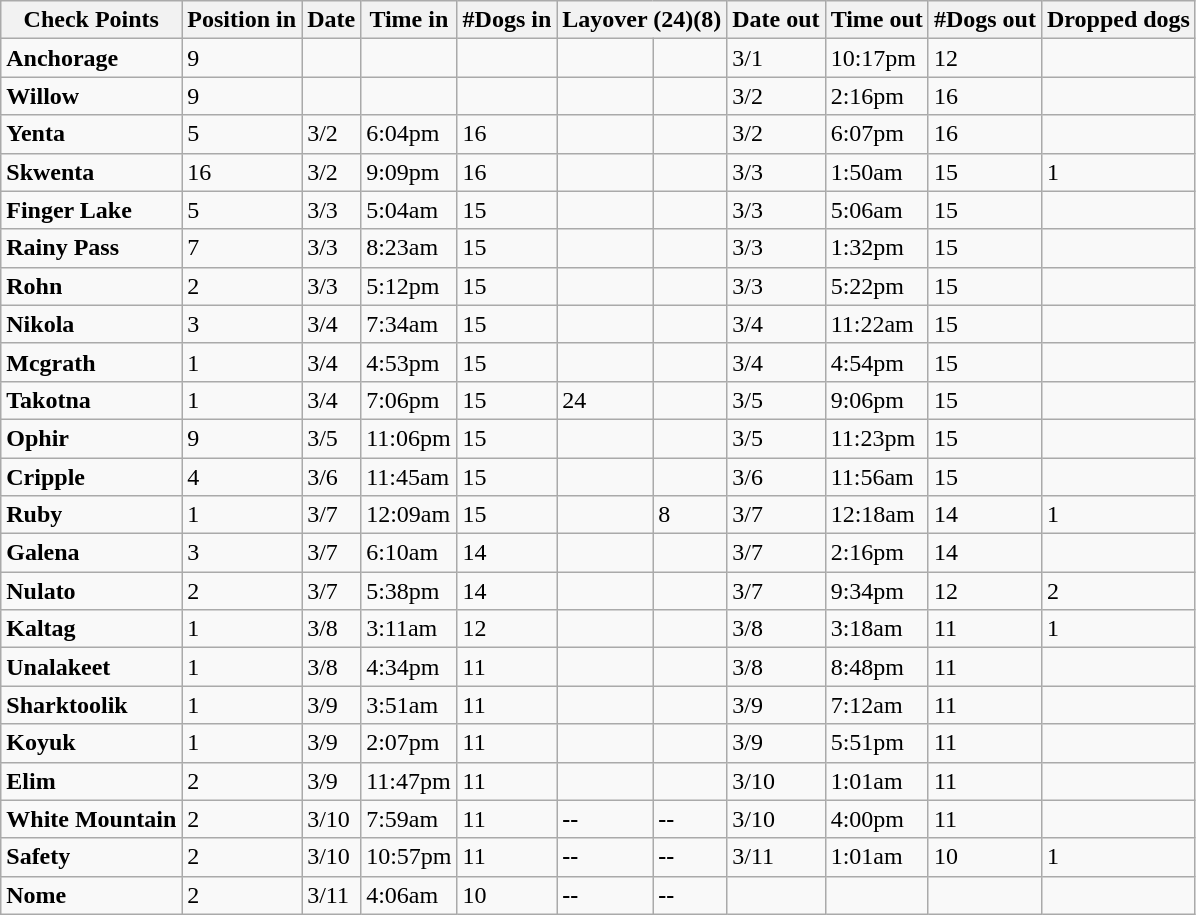<table class="wikitable">
<tr>
<th>Check Points</th>
<th>Position in</th>
<th>Date</th>
<th>Time in</th>
<th>#Dogs in</th>
<th colspan="2">Layover (24)(8)</th>
<th>Date out</th>
<th>Time out</th>
<th>#Dogs out</th>
<th>Dropped dogs</th>
</tr>
<tr>
<td><strong>Anchorage</strong></td>
<td>9</td>
<td></td>
<td></td>
<td></td>
<td></td>
<td></td>
<td>3/1</td>
<td>10:17pm</td>
<td>12</td>
<td></td>
</tr>
<tr>
<td><strong>Willow</strong></td>
<td>9</td>
<td></td>
<td></td>
<td></td>
<td></td>
<td></td>
<td>3/2</td>
<td>2:16pm</td>
<td>16</td>
<td></td>
</tr>
<tr>
<td><strong>Yenta</strong></td>
<td>5</td>
<td>3/2</td>
<td>6:04pm</td>
<td>16</td>
<td></td>
<td></td>
<td>3/2</td>
<td>6:07pm</td>
<td>16</td>
<td></td>
</tr>
<tr>
<td><strong>Skwenta</strong></td>
<td>16</td>
<td>3/2</td>
<td>9:09pm</td>
<td>16</td>
<td></td>
<td></td>
<td>3/3</td>
<td>1:50am</td>
<td>15</td>
<td>1</td>
</tr>
<tr>
<td><strong>Finger Lake</strong></td>
<td>5</td>
<td>3/3</td>
<td>5:04am</td>
<td>15</td>
<td></td>
<td></td>
<td>3/3</td>
<td>5:06am</td>
<td>15</td>
<td></td>
</tr>
<tr>
<td><strong>Rainy Pass</strong></td>
<td>7</td>
<td>3/3</td>
<td>8:23am</td>
<td>15</td>
<td></td>
<td></td>
<td>3/3</td>
<td>1:32pm</td>
<td>15</td>
<td></td>
</tr>
<tr>
<td><strong>Rohn</strong></td>
<td>2</td>
<td>3/3</td>
<td>5:12pm</td>
<td>15</td>
<td></td>
<td></td>
<td>3/3</td>
<td>5:22pm</td>
<td>15</td>
<td></td>
</tr>
<tr>
<td><strong>Nikola</strong></td>
<td>3</td>
<td>3/4</td>
<td>7:34am</td>
<td>15</td>
<td></td>
<td></td>
<td>3/4</td>
<td>11:22am</td>
<td>15</td>
<td></td>
</tr>
<tr>
<td><strong>Mcgrath</strong></td>
<td>1</td>
<td>3/4</td>
<td>4:53pm</td>
<td>15</td>
<td></td>
<td></td>
<td>3/4</td>
<td>4:54pm</td>
<td>15</td>
<td></td>
</tr>
<tr>
<td><strong>Takotna</strong></td>
<td>1</td>
<td>3/4</td>
<td>7:06pm</td>
<td>15</td>
<td>24</td>
<td></td>
<td>3/5</td>
<td>9:06pm</td>
<td>15</td>
<td></td>
</tr>
<tr>
<td><strong>Ophir</strong></td>
<td>9</td>
<td>3/5</td>
<td>11:06pm</td>
<td>15</td>
<td></td>
<td></td>
<td>3/5</td>
<td>11:23pm</td>
<td>15</td>
<td></td>
</tr>
<tr>
<td><strong>Cripple</strong></td>
<td>4</td>
<td>3/6</td>
<td>11:45am</td>
<td>15</td>
<td></td>
<td></td>
<td>3/6</td>
<td>11:56am</td>
<td>15</td>
<td></td>
</tr>
<tr>
<td><strong>Ruby</strong></td>
<td>1</td>
<td>3/7</td>
<td>12:09am</td>
<td>15</td>
<td></td>
<td>8</td>
<td>3/7</td>
<td>12:18am</td>
<td>14</td>
<td>1</td>
</tr>
<tr>
<td><strong>Galena</strong></td>
<td>3</td>
<td>3/7</td>
<td>6:10am</td>
<td>14</td>
<td></td>
<td></td>
<td>3/7</td>
<td>2:16pm</td>
<td>14</td>
<td></td>
</tr>
<tr>
<td><strong>Nulato</strong></td>
<td>2</td>
<td>3/7</td>
<td>5:38pm</td>
<td>14</td>
<td></td>
<td></td>
<td>3/7</td>
<td>9:34pm</td>
<td>12</td>
<td>2</td>
</tr>
<tr>
<td><strong>Kaltag</strong></td>
<td>1</td>
<td>3/8</td>
<td>3:11am</td>
<td>12</td>
<td></td>
<td></td>
<td>3/8</td>
<td>3:18am</td>
<td>11</td>
<td>1</td>
</tr>
<tr>
<td><strong>Unalakeet</strong></td>
<td>1</td>
<td>3/8</td>
<td>4:34pm</td>
<td>11</td>
<td></td>
<td></td>
<td>3/8</td>
<td>8:48pm</td>
<td>11</td>
<td></td>
</tr>
<tr>
<td><strong>Sharktoolik</strong></td>
<td>1</td>
<td>3/9</td>
<td>3:51am</td>
<td>11</td>
<td></td>
<td></td>
<td>3/9</td>
<td>7:12am</td>
<td>11</td>
<td></td>
</tr>
<tr>
<td><strong>Koyuk</strong></td>
<td>1</td>
<td>3/9</td>
<td>2:07pm</td>
<td>11</td>
<td></td>
<td></td>
<td>3/9</td>
<td>5:51pm</td>
<td>11</td>
<td></td>
</tr>
<tr>
<td><strong>Elim</strong></td>
<td>2</td>
<td>3/9</td>
<td>11:47pm</td>
<td>11</td>
<td></td>
<td></td>
<td>3/10</td>
<td>1:01am</td>
<td>11</td>
<td></td>
</tr>
<tr>
<td><strong>White Mountain</strong></td>
<td>2</td>
<td>3/10</td>
<td>7:59am</td>
<td>11</td>
<td><strong>--</strong></td>
<td><strong>--</strong></td>
<td>3/10</td>
<td>4:00pm</td>
<td>11</td>
<td></td>
</tr>
<tr>
<td><strong>Safety</strong></td>
<td>2</td>
<td>3/10</td>
<td>10:57pm</td>
<td>11</td>
<td><strong>--</strong></td>
<td><strong>--</strong></td>
<td>3/11</td>
<td>1:01am</td>
<td>10</td>
<td>1</td>
</tr>
<tr>
<td><strong>Nome</strong></td>
<td>2</td>
<td>3/11</td>
<td>4:06am</td>
<td>10</td>
<td><strong>--</strong></td>
<td><strong>--</strong></td>
<td></td>
<td></td>
<td></td>
<td></td>
</tr>
</table>
